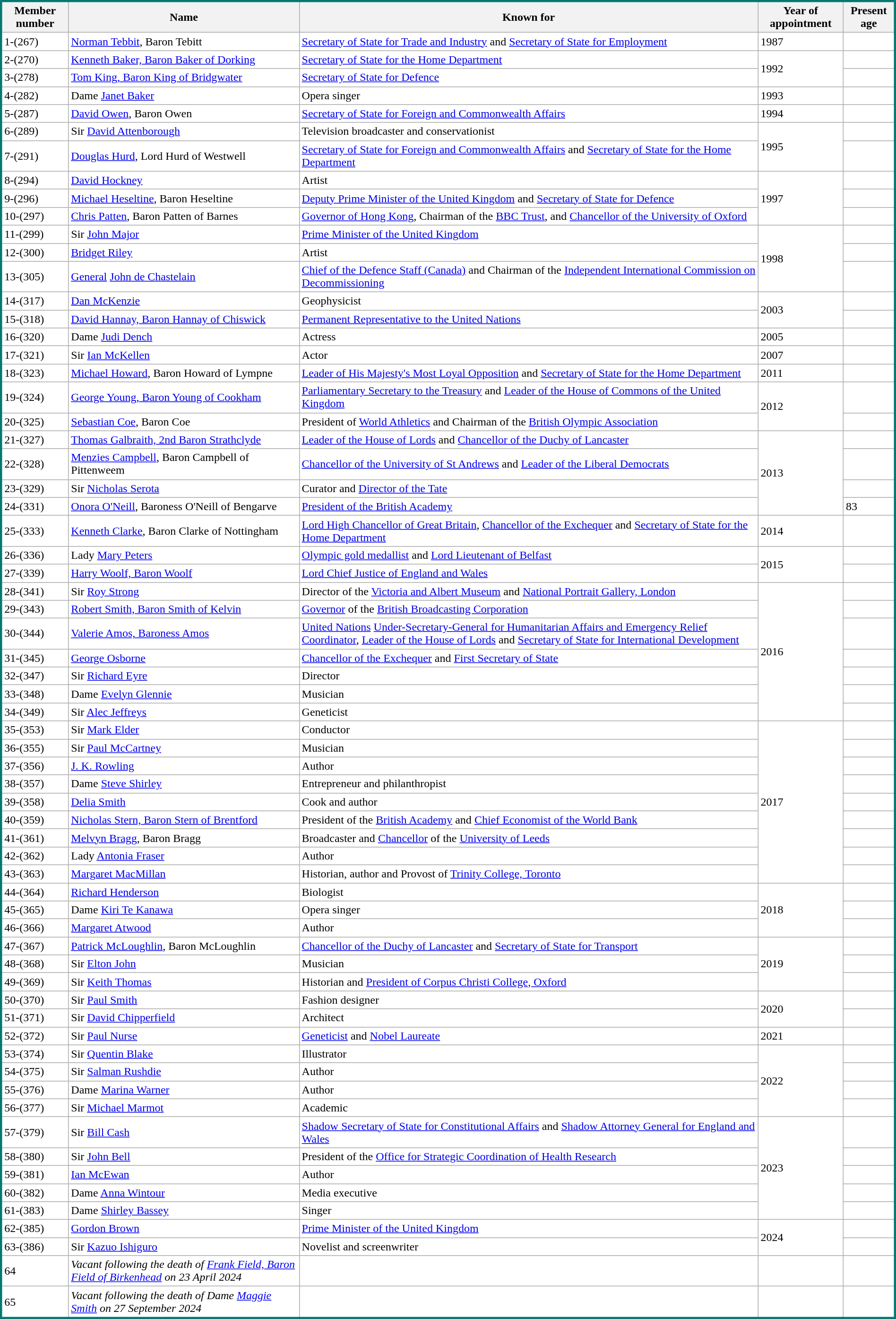<table class="wikitable sortable sticky-header" style="width:100%; background:white; border:#01796f solid;">
<tr>
<th>Member number</th>
<th>Name</th>
<th>Known for</th>
<th>Year of appointment</th>
<th>Present age</th>
</tr>
<tr>
<td>1-(267)</td>
<td><a href='#'>Norman Tebbit</a>, Baron Tebitt </td>
<td><a href='#'>Secretary of State for Trade and Industry</a> and <a href='#'>Secretary of State for Employment</a></td>
<td>1987</td>
<td></td>
</tr>
<tr>
<td>2-(270)</td>
<td><a href='#'>Kenneth Baker, Baron Baker of Dorking</a> </td>
<td><a href='#'>Secretary of State for the Home Department</a></td>
<td rowspan="2">1992</td>
<td></td>
</tr>
<tr>
<td>3-(278)</td>
<td><a href='#'>Tom King, Baron King of Bridgwater</a> </td>
<td><a href='#'>Secretary of State for Defence</a></td>
<td></td>
</tr>
<tr>
<td>4-(282)</td>
<td>Dame <a href='#'>Janet Baker</a> </td>
<td>Opera singer</td>
<td>1993</td>
<td></td>
</tr>
<tr>
<td>5-(287)</td>
<td><a href='#'>David Owen</a>, Baron Owen </td>
<td><a href='#'>Secretary of State for Foreign and Commonwealth Affairs</a></td>
<td>1994</td>
<td></td>
</tr>
<tr>
<td>6-(289)</td>
<td>Sir <a href='#'>David Attenborough</a> </td>
<td>Television broadcaster and conservationist</td>
<td rowspan="2">1995</td>
<td></td>
</tr>
<tr>
<td>7-(291)</td>
<td><a href='#'>Douglas Hurd</a>, Lord Hurd of Westwell </td>
<td><a href='#'>Secretary of State for Foreign and Commonwealth Affairs</a> and <a href='#'>Secretary of State for the Home Department</a></td>
<td></td>
</tr>
<tr>
<td>8-(294)</td>
<td><a href='#'>David Hockney</a> </td>
<td>Artist</td>
<td rowspan="3">1997</td>
<td></td>
</tr>
<tr>
<td>9-(296)</td>
<td><a href='#'>Michael Heseltine</a>, Baron Heseltine </td>
<td><a href='#'>Deputy Prime Minister of the United Kingdom</a> and <a href='#'>Secretary of State for Defence</a></td>
<td></td>
</tr>
<tr>
<td>10-(297)</td>
<td><a href='#'>Chris Patten</a>, Baron Patten of Barnes </td>
<td><a href='#'>Governor of Hong Kong</a>, Chairman of the <a href='#'>BBC Trust</a>, and <a href='#'>Chancellor of the University of Oxford</a></td>
<td></td>
</tr>
<tr>
<td>11-(299)</td>
<td>Sir <a href='#'>John Major</a> </td>
<td><a href='#'>Prime Minister of the United Kingdom</a></td>
<td rowspan="3">1998</td>
<td></td>
</tr>
<tr>
<td>12-(300)</td>
<td><a href='#'>Bridget Riley</a> </td>
<td>Artist</td>
<td></td>
</tr>
<tr>
<td>13-(305)</td>
<td><a href='#'>General</a> <a href='#'>John de Chastelain</a> </td>
<td><a href='#'>Chief of the Defence Staff (Canada)</a> and Chairman of the <a href='#'>Independent International Commission on Decommissioning</a></td>
<td></td>
</tr>
<tr>
<td>14-(317)</td>
<td><a href='#'>Dan McKenzie</a> </td>
<td>Geophysicist</td>
<td rowspan="2">2003</td>
<td></td>
</tr>
<tr>
<td>15-(318)</td>
<td><a href='#'>David Hannay, Baron Hannay of Chiswick</a> </td>
<td><a href='#'>Permanent Representative to the United Nations</a></td>
<td></td>
</tr>
<tr>
<td>16-(320)</td>
<td>Dame <a href='#'>Judi Dench</a> </td>
<td>Actress</td>
<td>2005</td>
<td></td>
</tr>
<tr>
<td>17-(321)</td>
<td>Sir <a href='#'>Ian McKellen</a> </td>
<td>Actor</td>
<td>2007</td>
<td></td>
</tr>
<tr>
<td>18-(323)</td>
<td><a href='#'>Michael Howard</a>, Baron Howard of Lympne </td>
<td><a href='#'>Leader of His Majesty's Most Loyal Opposition</a> and <a href='#'>Secretary of State for the Home Department</a></td>
<td>2011</td>
<td></td>
</tr>
<tr>
<td>19-(324)</td>
<td><a href='#'>George Young, Baron Young of Cookham</a> </td>
<td><a href='#'>Parliamentary Secretary to the Treasury</a> and <a href='#'>Leader of the House of Commons of the United Kingdom</a></td>
<td rowspan="2">2012</td>
<td></td>
</tr>
<tr>
<td>20-(325)</td>
<td><a href='#'>Sebastian Coe</a>, Baron Coe </td>
<td>President of <a href='#'>World Athletics</a> and Chairman of the <a href='#'>British Olympic Association</a></td>
<td></td>
</tr>
<tr>
<td>21-(327)</td>
<td><a href='#'>Thomas Galbraith, 2nd Baron Strathclyde</a> </td>
<td><a href='#'>Leader of the House of Lords</a> and <a href='#'>Chancellor of the Duchy of Lancaster</a></td>
<td rowspan="4">2013</td>
<td></td>
</tr>
<tr>
<td>22-(328)</td>
<td><a href='#'>Menzies Campbell</a>, Baron Campbell of Pittenweem </td>
<td><a href='#'>Chancellor of the University of St Andrews</a> and <a href='#'>Leader of the Liberal Democrats</a></td>
<td></td>
</tr>
<tr>
<td>23-(329)</td>
<td>Sir <a href='#'>Nicholas Serota</a> </td>
<td>Curator and <a href='#'>Director of the Tate</a></td>
<td></td>
</tr>
<tr>
<td>24-(331)</td>
<td><a href='#'>Onora O'Neill</a>, Baroness O'Neill of Bengarve </td>
<td><a href='#'>President of the British Academy</a></td>
<td>83</td>
</tr>
<tr>
<td>25-(333)</td>
<td><a href='#'>Kenneth Clarke</a>, Baron Clarke of Nottingham </td>
<td><a href='#'>Lord High Chancellor of Great Britain</a>, <a href='#'>Chancellor of the Exchequer</a> and <a href='#'>Secretary of State for the Home Department</a></td>
<td>2014</td>
<td></td>
</tr>
<tr>
<td>26-(336)</td>
<td>Lady <a href='#'>Mary Peters</a> </td>
<td><a href='#'>Olympic gold medallist</a> and <a href='#'>Lord Lieutenant of Belfast</a></td>
<td rowspan="2">2015</td>
<td></td>
</tr>
<tr>
<td>27-(339)</td>
<td><a href='#'>Harry Woolf, Baron Woolf</a> </td>
<td><a href='#'>Lord Chief Justice of England and Wales</a></td>
<td></td>
</tr>
<tr>
<td>28-(341)</td>
<td>Sir <a href='#'>Roy Strong</a> </td>
<td>Director of the <a href='#'>Victoria and Albert Museum</a> and <a href='#'>National Portrait Gallery, London</a></td>
<td rowspan="7">2016</td>
<td></td>
</tr>
<tr>
<td>29-(343)</td>
<td><a href='#'>Robert Smith, Baron Smith of Kelvin</a> </td>
<td><a href='#'>Governor</a> of the <a href='#'>British Broadcasting Corporation</a></td>
<td></td>
</tr>
<tr>
<td>30-(344)</td>
<td><a href='#'>Valerie Amos, Baroness Amos</a> </td>
<td><a href='#'>United Nations</a> <a href='#'>Under-Secretary-General for Humanitarian Affairs and Emergency Relief Coordinator</a>, <a href='#'>Leader of the House of Lords</a> and <a href='#'>Secretary of State for International Development</a></td>
<td></td>
</tr>
<tr>
<td>31-(345)</td>
<td><a href='#'>George Osborne</a> </td>
<td><a href='#'>Chancellor of the Exchequer</a> and <a href='#'>First Secretary of State</a></td>
<td></td>
</tr>
<tr>
<td>32-(347)</td>
<td>Sir <a href='#'>Richard Eyre</a> </td>
<td>Director</td>
<td></td>
</tr>
<tr>
<td>33-(348)</td>
<td>Dame <a href='#'>Evelyn Glennie</a> </td>
<td>Musician</td>
<td></td>
</tr>
<tr>
<td>34-(349)</td>
<td>Sir <a href='#'>Alec Jeffreys</a> </td>
<td>Geneticist</td>
<td></td>
</tr>
<tr>
<td>35-(353)</td>
<td>Sir <a href='#'>Mark Elder</a> </td>
<td>Conductor</td>
<td rowspan="9">2017</td>
<td></td>
</tr>
<tr>
<td>36-(355)</td>
<td>Sir <a href='#'>Paul McCartney</a> </td>
<td>Musician</td>
<td></td>
</tr>
<tr>
<td>37-(356)</td>
<td><a href='#'>J. K. Rowling</a> <small></small></td>
<td>Author</td>
<td></td>
</tr>
<tr>
<td>38-(357)</td>
<td>Dame <a href='#'>Steve Shirley</a> <small></small></td>
<td>Entrepreneur and philanthropist</td>
<td></td>
</tr>
<tr>
<td>39-(358)</td>
<td><a href='#'>Delia Smith</a> </td>
<td>Cook and author</td>
<td></td>
</tr>
<tr>
<td>40-(359)</td>
<td><a href='#'>Nicholas Stern, Baron Stern of Brentford</a> </td>
<td>President of the <a href='#'>British Academy</a> and <a href='#'>Chief Economist of the World Bank</a></td>
<td></td>
</tr>
<tr>
<td>41-(361)</td>
<td><a href='#'>Melvyn Bragg</a>, Baron Bragg </td>
<td>Broadcaster and <a href='#'>Chancellor</a> of the <a href='#'>University of Leeds</a></td>
<td></td>
</tr>
<tr>
<td>42-(362)</td>
<td>Lady <a href='#'>Antonia Fraser</a> </td>
<td>Author</td>
<td></td>
</tr>
<tr>
<td>43-(363)</td>
<td><a href='#'>Margaret MacMillan</a>    </td>
<td>Historian, author and Provost of <a href='#'>Trinity College, Toronto</a></td>
<td></td>
</tr>
<tr>
<td>44-(364)</td>
<td><a href='#'>Richard Henderson</a> </td>
<td>Biologist</td>
<td rowspan="3">2018</td>
<td></td>
</tr>
<tr>
<td>45-(365)</td>
<td>Dame <a href='#'>Kiri Te Kanawa</a> <small></small></td>
<td>Opera singer</td>
<td></td>
</tr>
<tr>
<td>46-(366)</td>
<td><a href='#'>Margaret Atwood</a>   </td>
<td>Author</td>
<td></td>
</tr>
<tr>
<td>47-(367)</td>
<td><a href='#'>Patrick McLoughlin</a>, Baron McLoughlin </td>
<td><a href='#'>Chancellor of the Duchy of Lancaster</a> and <a href='#'>Secretary of State for Transport</a></td>
<td rowspan="3">2019</td>
<td></td>
</tr>
<tr>
<td>48-(368)</td>
<td>Sir <a href='#'>Elton John</a> </td>
<td>Musician</td>
<td></td>
</tr>
<tr>
<td>49-(369)</td>
<td>Sir <a href='#'>Keith Thomas</a> </td>
<td>Historian and <a href='#'>President of Corpus Christi College, Oxford</a></td>
<td></td>
</tr>
<tr>
<td>50-(370)</td>
<td>Sir <a href='#'>Paul Smith</a> </td>
<td>Fashion designer</td>
<td rowspan="2">2020</td>
<td></td>
</tr>
<tr>
<td>51-(371)</td>
<td>Sir <a href='#'>David Chipperfield</a> <small></small></td>
<td>Architect</td>
<td></td>
</tr>
<tr>
<td>52-(372)</td>
<td>Sir <a href='#'>Paul Nurse</a> </td>
<td><a href='#'>Geneticist</a> and <a href='#'>Nobel Laureate</a></td>
<td>2021</td>
<td></td>
</tr>
<tr>
<td>53-(374)</td>
<td>Sir <a href='#'>Quentin Blake</a> <small></small></td>
<td>Illustrator</td>
<td rowspan="4">2022</td>
<td></td>
</tr>
<tr>
<td>54-(375)</td>
<td>Sir <a href='#'>Salman Rushdie</a> <small></small></td>
<td>Author</td>
<td></td>
</tr>
<tr>
<td>55-(376)</td>
<td>Dame <a href='#'>Marina Warner</a> <small></small></td>
<td>Author</td>
<td></td>
</tr>
<tr>
<td>56-(377)</td>
<td>Sir <a href='#'>Michael Marmot</a> <small></small></td>
<td>Academic</td>
<td></td>
</tr>
<tr>
<td>57-(379)</td>
<td>Sir <a href='#'>Bill Cash</a> </td>
<td><a href='#'>Shadow Secretary of State for Constitutional Affairs</a> and <a href='#'>Shadow Attorney General for England and Wales</a></td>
<td rowspan="5">2023</td>
<td></td>
</tr>
<tr>
<td>58-(380)</td>
<td>Sir <a href='#'>John Bell</a> <small></small></td>
<td>President of the <a href='#'>Office for Strategic Coordination of Health Research</a></td>
<td></td>
</tr>
<tr>
<td>59-(381)</td>
<td><a href='#'>Ian McEwan</a> <small></small></td>
<td>Author</td>
<td></td>
</tr>
<tr>
<td>60-(382)</td>
<td>Dame <a href='#'>Anna Wintour</a> <small></small></td>
<td>Media executive</td>
<td></td>
</tr>
<tr>
<td>61-(383)</td>
<td>Dame <a href='#'>Shirley Bassey</a> <small></small></td>
<td>Singer</td>
<td></td>
</tr>
<tr>
<td>62-(385)</td>
<td><a href='#'>Gordon Brown</a> </td>
<td><a href='#'>Prime Minister of the United Kingdom</a></td>
<td rowspan=2>2024</td>
<td></td>
</tr>
<tr>
<td>63-(386)</td>
<td>Sir <a href='#'>Kazuo Ishiguro</a> </td>
<td>Novelist and screenwriter</td>
<td></td>
</tr>
<tr>
<td>64</td>
<td><em>Vacant following the death of <a href='#'>Frank Field, Baron Field of Birkenhead</a> on 23 April 2024</em></td>
<td></td>
<td></td>
<td></td>
</tr>
<tr>
<td>65</td>
<td><em>Vacant following the death of Dame <a href='#'>Maggie Smith</a> on 27 September 2024</em></td>
<td></td>
<td></td>
<td></td>
</tr>
</table>
